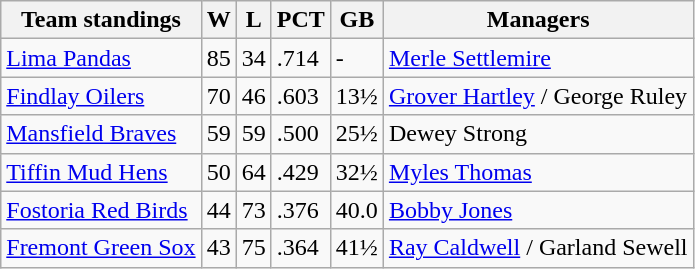<table class="wikitable">
<tr>
<th>Team standings</th>
<th>W</th>
<th>L</th>
<th>PCT</th>
<th>GB</th>
<th>Managers</th>
</tr>
<tr>
<td><a href='#'>Lima Pandas</a></td>
<td>85</td>
<td>34</td>
<td>.714</td>
<td>-</td>
<td><a href='#'>Merle Settlemire</a></td>
</tr>
<tr>
<td><a href='#'>Findlay Oilers</a></td>
<td>70</td>
<td>46</td>
<td>.603</td>
<td>13½</td>
<td><a href='#'>Grover Hartley</a> / George Ruley</td>
</tr>
<tr>
<td><a href='#'>Mansfield Braves</a></td>
<td>59</td>
<td>59</td>
<td>.500</td>
<td>25½</td>
<td>Dewey Strong</td>
</tr>
<tr>
<td><a href='#'>Tiffin Mud Hens</a></td>
<td>50</td>
<td>64</td>
<td>.429</td>
<td>32½</td>
<td><a href='#'>Myles Thomas</a></td>
</tr>
<tr>
<td><a href='#'>Fostoria Red Birds</a></td>
<td>44</td>
<td>73</td>
<td>.376</td>
<td>40.0</td>
<td><a href='#'>Bobby Jones</a></td>
</tr>
<tr>
<td><a href='#'>Fremont Green Sox</a></td>
<td>43</td>
<td>75</td>
<td>.364</td>
<td>41½</td>
<td><a href='#'>Ray Caldwell</a> / Garland Sewell</td>
</tr>
</table>
